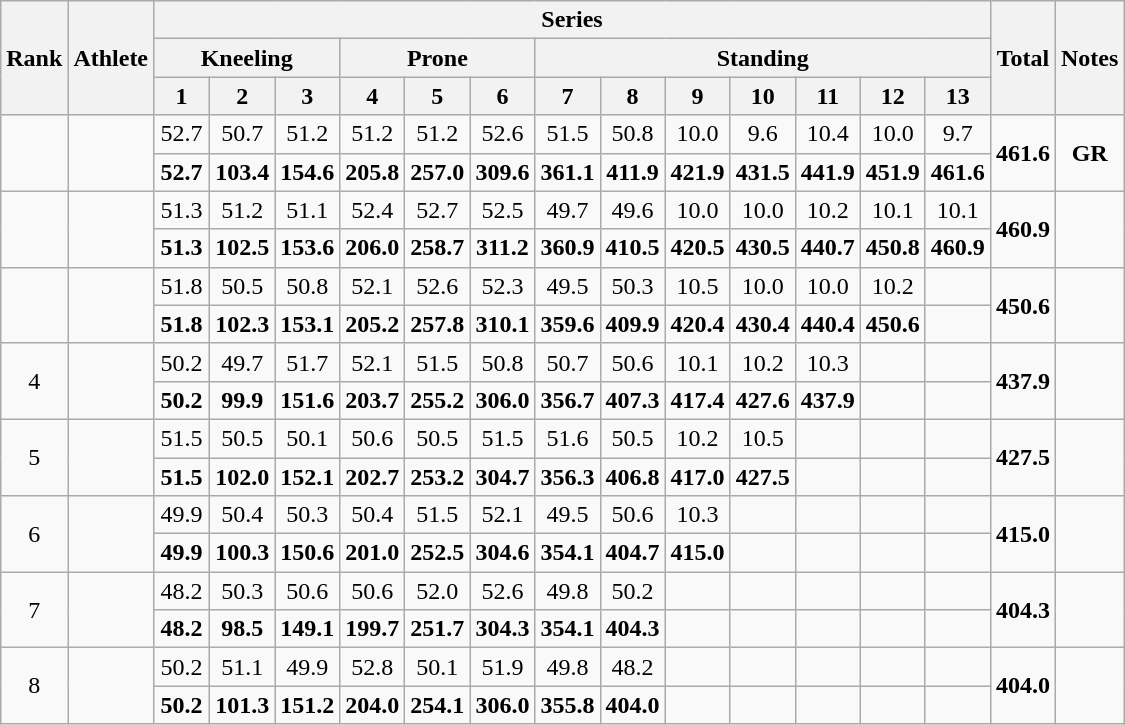<table class="wikitable" style="text-align:center">
<tr>
<th rowspan=3>Rank</th>
<th rowspan=3>Athlete</th>
<th colspan=13>Series</th>
<th rowspan=3>Total</th>
<th rowspan=3>Notes</th>
</tr>
<tr>
<th colspan=3>Kneeling</th>
<th colspan=3>Prone</th>
<th colspan=7>Standing</th>
</tr>
<tr>
<th width=30>1</th>
<th width=30>2</th>
<th width=30>3</th>
<th width=30>4</th>
<th width=30>5</th>
<th width=30>6</th>
<th width=30>7</th>
<th width=30>8</th>
<th width=30>9</th>
<th width=30>10</th>
<th width=30>11</th>
<th width=30>12</th>
<th width=30>13</th>
</tr>
<tr>
<td rowspan=2></td>
<td rowspan=2 align=left></td>
<td>52.7</td>
<td>50.7</td>
<td>51.2</td>
<td>51.2</td>
<td>51.2</td>
<td>52.6</td>
<td>51.5</td>
<td>50.8</td>
<td>10.0</td>
<td>9.6</td>
<td>10.4</td>
<td>10.0</td>
<td>9.7</td>
<td rowspan=2><strong>461.6</strong></td>
<td rowspan=2><strong>GR</strong></td>
</tr>
<tr>
<td><strong>52.7</strong></td>
<td><strong>103.4</strong></td>
<td><strong>154.6</strong></td>
<td><strong>205.8</strong></td>
<td><strong>257.0</strong></td>
<td><strong>309.6</strong></td>
<td><strong>361.1</strong></td>
<td><strong>411.9</strong></td>
<td><strong>421.9</strong></td>
<td><strong>431.5</strong></td>
<td><strong>441.9</strong></td>
<td><strong>451.9</strong></td>
<td><strong>461.6</strong></td>
</tr>
<tr>
<td rowspan=2></td>
<td rowspan=2 align=left></td>
<td>51.3</td>
<td>51.2</td>
<td>51.1</td>
<td>52.4</td>
<td>52.7</td>
<td>52.5</td>
<td>49.7</td>
<td>49.6</td>
<td>10.0</td>
<td>10.0</td>
<td>10.2</td>
<td>10.1</td>
<td>10.1</td>
<td rowspan=2><strong>460.9</strong></td>
<td rowspan=2></td>
</tr>
<tr>
<td><strong>51.3</strong></td>
<td><strong>102.5</strong></td>
<td><strong>153.6</strong></td>
<td><strong>206.0</strong></td>
<td><strong>258.7</strong></td>
<td><strong>311.2</strong></td>
<td><strong>360.9</strong></td>
<td><strong>410.5</strong></td>
<td><strong>420.5</strong></td>
<td><strong>430.5</strong></td>
<td><strong>440.7</strong></td>
<td><strong>450.8</strong></td>
<td><strong>460.9</strong></td>
</tr>
<tr>
<td rowspan=2></td>
<td rowspan=2 align=left></td>
<td>51.8</td>
<td>50.5</td>
<td>50.8</td>
<td>52.1</td>
<td>52.6</td>
<td>52.3</td>
<td>49.5</td>
<td>50.3</td>
<td>10.5</td>
<td>10.0</td>
<td>10.0</td>
<td>10.2</td>
<td></td>
<td rowspan=2><strong>450.6</strong></td>
<td rowspan=2></td>
</tr>
<tr>
<td><strong>51.8</strong></td>
<td><strong>102.3</strong></td>
<td><strong>153.1</strong></td>
<td><strong>205.2</strong></td>
<td><strong>257.8</strong></td>
<td><strong>310.1</strong></td>
<td><strong>359.6</strong></td>
<td><strong>409.9</strong></td>
<td><strong>420.4</strong></td>
<td><strong>430.4</strong></td>
<td><strong>440.4</strong></td>
<td><strong>450.6</strong></td>
<td></td>
</tr>
<tr>
<td rowspan=2>4</td>
<td rowspan=2 align=left></td>
<td>50.2</td>
<td>49.7</td>
<td>51.7</td>
<td>52.1</td>
<td>51.5</td>
<td>50.8</td>
<td>50.7</td>
<td>50.6</td>
<td>10.1</td>
<td>10.2</td>
<td>10.3</td>
<td></td>
<td></td>
<td rowspan=2><strong>437.9</strong></td>
<td rowspan=2></td>
</tr>
<tr>
<td><strong>50.2</strong></td>
<td><strong>99.9</strong></td>
<td><strong>151.6</strong></td>
<td><strong>203.7</strong></td>
<td><strong>255.2</strong></td>
<td><strong>306.0</strong></td>
<td><strong>356.7</strong></td>
<td><strong>407.3</strong></td>
<td><strong>417.4</strong></td>
<td><strong>427.6</strong></td>
<td><strong>437.9</strong></td>
<td></td>
<td></td>
</tr>
<tr>
<td rowspan=2>5</td>
<td rowspan=2 align=left></td>
<td>51.5</td>
<td>50.5</td>
<td>50.1</td>
<td>50.6</td>
<td>50.5</td>
<td>51.5</td>
<td>51.6</td>
<td>50.5</td>
<td>10.2</td>
<td>10.5</td>
<td></td>
<td></td>
<td></td>
<td rowspan=2><strong>427.5</strong></td>
<td rowspan=2></td>
</tr>
<tr>
<td><strong>51.5</strong></td>
<td><strong>102.0</strong></td>
<td><strong>152.1</strong></td>
<td><strong>202.7</strong></td>
<td><strong>253.2</strong></td>
<td><strong>304.7</strong></td>
<td><strong>356.3</strong></td>
<td><strong>406.8</strong></td>
<td><strong>417.0</strong></td>
<td><strong>427.5</strong></td>
<td></td>
<td></td>
<td></td>
</tr>
<tr>
<td rowspan=2>6</td>
<td rowspan=2 align=left></td>
<td>49.9</td>
<td>50.4</td>
<td>50.3</td>
<td>50.4</td>
<td>51.5</td>
<td>52.1</td>
<td>49.5</td>
<td>50.6</td>
<td>10.3</td>
<td></td>
<td></td>
<td></td>
<td></td>
<td rowspan=2><strong>415.0</strong></td>
<td rowspan=2></td>
</tr>
<tr>
<td><strong>49.9</strong></td>
<td><strong>100.3</strong></td>
<td><strong>150.6</strong></td>
<td><strong>201.0</strong></td>
<td><strong>252.5</strong></td>
<td><strong>304.6</strong></td>
<td><strong>354.1</strong></td>
<td><strong>404.7</strong></td>
<td><strong>415.0</strong></td>
<td></td>
<td></td>
<td></td>
<td></td>
</tr>
<tr>
<td rowspan=2>7</td>
<td rowspan=2 align=left></td>
<td>48.2</td>
<td>50.3</td>
<td>50.6</td>
<td>50.6</td>
<td>52.0</td>
<td>52.6</td>
<td>49.8</td>
<td>50.2</td>
<td></td>
<td></td>
<td></td>
<td></td>
<td></td>
<td rowspan=2><strong>404.3</strong></td>
<td rowspan=2></td>
</tr>
<tr>
<td><strong>48.2</strong></td>
<td><strong>98.5</strong></td>
<td><strong>149.1</strong></td>
<td><strong>199.7</strong></td>
<td><strong>251.7</strong></td>
<td><strong>304.3</strong></td>
<td><strong>354.1</strong></td>
<td><strong>404.3</strong></td>
<td></td>
<td></td>
<td></td>
<td></td>
<td></td>
</tr>
<tr>
<td rowspan=2>8</td>
<td rowspan=2 align=left></td>
<td>50.2</td>
<td>51.1</td>
<td>49.9</td>
<td>52.8</td>
<td>50.1</td>
<td>51.9</td>
<td>49.8</td>
<td>48.2</td>
<td></td>
<td></td>
<td></td>
<td></td>
<td></td>
<td rowspan=2><strong>404.0</strong></td>
<td rowspan=2></td>
</tr>
<tr>
<td><strong>50.2</strong></td>
<td><strong>101.3</strong></td>
<td><strong>151.2</strong></td>
<td><strong>204.0</strong></td>
<td><strong>254.1</strong></td>
<td><strong>306.0</strong></td>
<td><strong>355.8</strong></td>
<td><strong>404.0</strong></td>
<td></td>
<td></td>
<td></td>
<td></td>
<td></td>
</tr>
</table>
